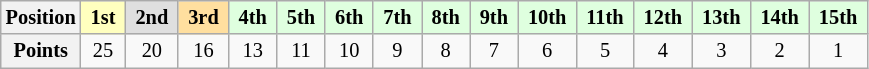<table class="wikitable" style="font-size:85%; text-align:center">
<tr>
<th>Position</th>
<td style="background:#ffffbf;"> <strong>1st</strong> </td>
<td style="background:#dfdfdf;"> <strong>2nd</strong> </td>
<td style="background:#ffdf9f;"> <strong>3rd</strong> </td>
<td style="background:#dfffdf;"> <strong>4th</strong> </td>
<td style="background:#dfffdf;"> <strong>5th</strong> </td>
<td style="background:#dfffdf;"> <strong>6th</strong> </td>
<td style="background:#dfffdf;"> <strong>7th</strong> </td>
<td style="background:#dfffdf;"> <strong>8th</strong> </td>
<td style="background:#dfffdf;"> <strong>9th</strong> </td>
<td style="background:#dfffdf;"> <strong>10th</strong> </td>
<td style="background:#dfffdf;"> <strong>11th</strong> </td>
<td style="background:#dfffdf;"> <strong>12th</strong> </td>
<td style="background:#dfffdf;"> <strong>13th</strong> </td>
<td style="background:#dfffdf;"> <strong>14th</strong> </td>
<td style="background:#dfffdf;"> <strong>15th</strong> </td>
</tr>
<tr>
<th>Points</th>
<td>25</td>
<td>20</td>
<td>16</td>
<td>13</td>
<td>11</td>
<td>10</td>
<td>9</td>
<td>8</td>
<td>7</td>
<td>6</td>
<td>5</td>
<td>4</td>
<td>3</td>
<td>2</td>
<td>1</td>
</tr>
</table>
